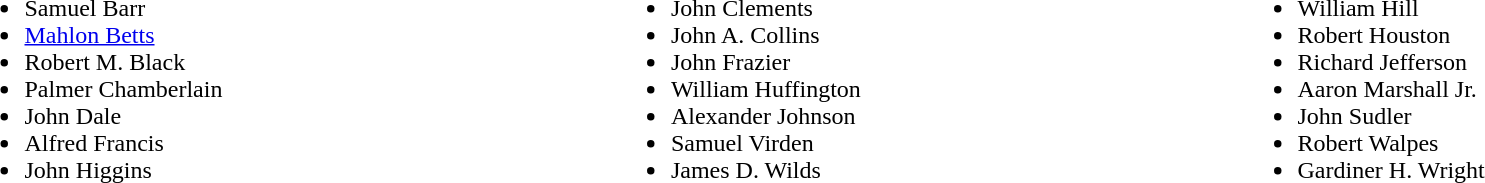<table width=100%>
<tr valign=top>
<td><br><ul><li>Samuel Barr</li><li><a href='#'>Mahlon Betts</a></li><li>Robert M. Black</li><li>Palmer Chamberlain</li><li>John Dale</li><li>Alfred Francis</li><li>John Higgins</li></ul></td>
<td><br><ul><li>John Clements</li><li>John A. Collins</li><li>John Frazier</li><li>William Huffington</li><li>Alexander Johnson</li><li>Samuel Virden</li><li>James D. Wilds</li></ul></td>
<td><br><ul><li>William Hill</li><li>Robert Houston</li><li>Richard Jefferson</li><li>Aaron Marshall Jr.</li><li>John Sudler</li><li>Robert Walpes</li><li>Gardiner H. Wright</li></ul></td>
</tr>
</table>
